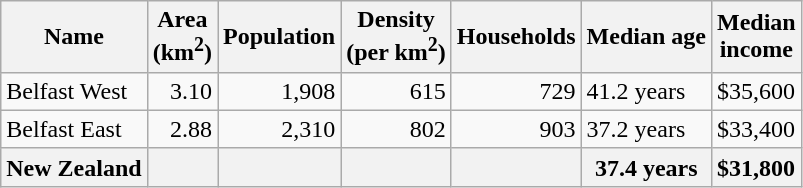<table class="wikitable">
<tr>
<th>Name</th>
<th>Area<br>(km<sup>2</sup>)</th>
<th>Population</th>
<th>Density<br>(per km<sup>2</sup>)</th>
<th>Households</th>
<th>Median age</th>
<th>Median<br>income</th>
</tr>
<tr>
<td>Belfast West</td>
<td style="text-align:right;">3.10</td>
<td style="text-align:right;">1,908</td>
<td style="text-align:right;">615</td>
<td style="text-align:right;">729</td>
<td>41.2 years</td>
<td>$35,600</td>
</tr>
<tr>
<td>Belfast East</td>
<td style="text-align:right;">2.88</td>
<td style="text-align:right;">2,310</td>
<td style="text-align:right;">802</td>
<td style="text-align:right;">903</td>
<td>37.2 years</td>
<td>$33,400</td>
</tr>
<tr>
<th>New Zealand</th>
<th></th>
<th></th>
<th></th>
<th></th>
<th>37.4 years</th>
<th style="text-align:left;">$31,800</th>
</tr>
</table>
